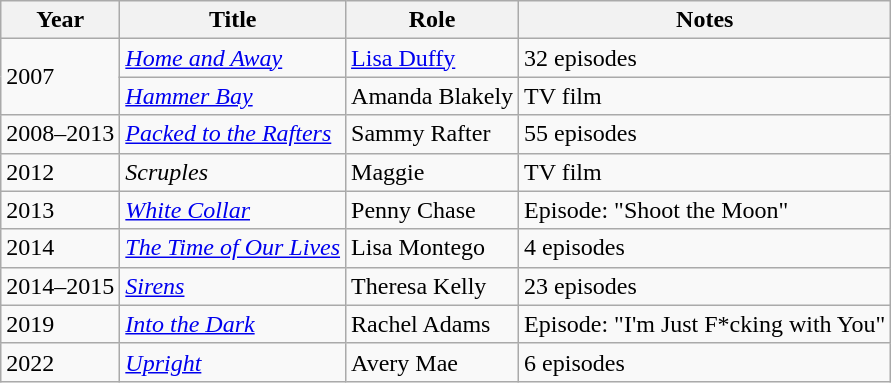<table class="wikitable">
<tr>
<th scope="col">Year</th>
<th scope="col">Title</th>
<th scope="col">Role</th>
<th scope="col" class="unsortable">Notes</th>
</tr>
<tr>
<td rowspan="2">2007</td>
<td scope="row"><em><a href='#'>Home and Away</a></em></td>
<td><a href='#'>Lisa Duffy</a></td>
<td>32 episodes</td>
</tr>
<tr>
<td><em><a href='#'>Hammer Bay</a></em></td>
<td>Amanda Blakely</td>
<td>TV film</td>
</tr>
<tr>
<td>2008–2013</td>
<td scope="row"><em><a href='#'>Packed to the Rafters</a></em></td>
<td>Sammy Rafter</td>
<td>55 episodes</td>
</tr>
<tr>
<td>2012</td>
<td><em>Scruples</em></td>
<td>Maggie</td>
<td>TV film</td>
</tr>
<tr>
<td>2013</td>
<td scope="row"><em><a href='#'>White Collar</a></em></td>
<td>Penny Chase</td>
<td>Episode: "Shoot the Moon"</td>
</tr>
<tr>
<td>2014</td>
<td><em><a href='#'>The Time of Our Lives</a></em></td>
<td>Lisa Montego</td>
<td>4 episodes</td>
</tr>
<tr>
<td>2014–2015</td>
<td><em><a href='#'>Sirens</a></em></td>
<td>Theresa Kelly</td>
<td>23 episodes</td>
</tr>
<tr>
<td>2019</td>
<td><em><a href='#'>Into the Dark</a></em></td>
<td>Rachel Adams</td>
<td>Episode: "I'm Just F*cking with You"</td>
</tr>
<tr>
<td>2022</td>
<td><em><a href='#'>Upright</a></em></td>
<td>Avery Mae</td>
<td>6 episodes</td>
</tr>
</table>
